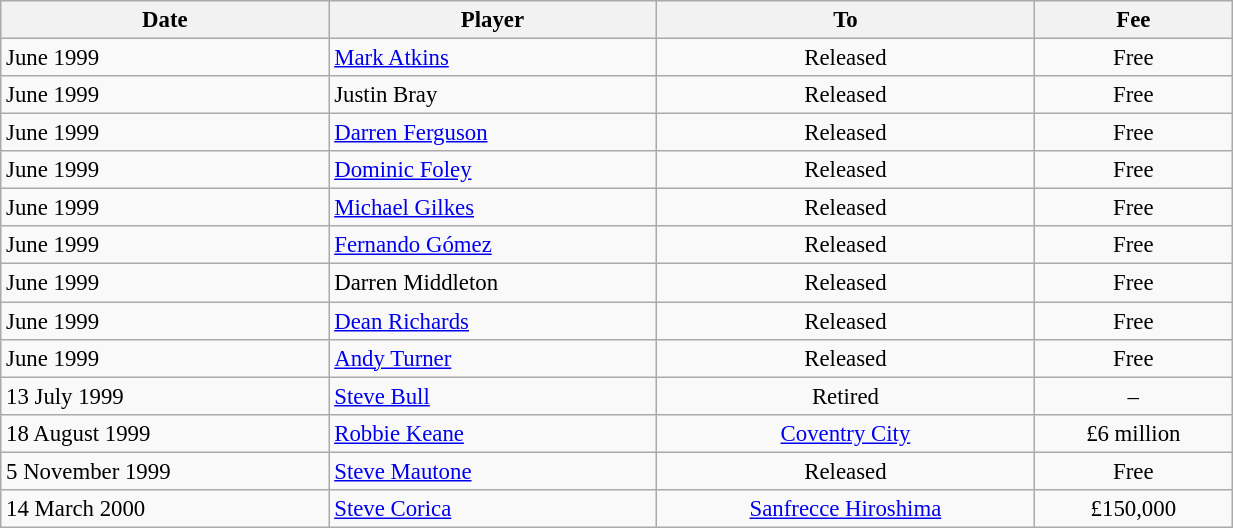<table class="wikitable" style="text-align:center; font-size:95%;width:65%; text-align:left">
<tr>
<th><strong>Date</strong></th>
<th><strong>Player</strong></th>
<th><strong>To</strong></th>
<th><strong>Fee</strong></th>
</tr>
<tr --->
<td>June 1999</td>
<td> <a href='#'>Mark Atkins</a></td>
<td align="center">Released</td>
<td align="center">Free</td>
</tr>
<tr --->
<td>June 1999</td>
<td> Justin Bray</td>
<td align="center">Released</td>
<td align="center">Free</td>
</tr>
<tr --->
<td>June 1999</td>
<td> <a href='#'>Darren Ferguson</a></td>
<td align="center">Released</td>
<td align="center">Free</td>
</tr>
<tr --->
<td>June 1999</td>
<td> <a href='#'>Dominic Foley</a></td>
<td align="center">Released</td>
<td align="center">Free</td>
</tr>
<tr --->
<td>June 1999</td>
<td> <a href='#'>Michael Gilkes</a></td>
<td align="center">Released</td>
<td align="center">Free</td>
</tr>
<tr --->
<td>June 1999</td>
<td> <a href='#'>Fernando Gómez</a></td>
<td align="center">Released</td>
<td align="center">Free</td>
</tr>
<tr --->
<td>June 1999</td>
<td> Darren Middleton</td>
<td align="center">Released</td>
<td align="center">Free</td>
</tr>
<tr --->
<td>June 1999</td>
<td> <a href='#'>Dean Richards</a></td>
<td align="center">Released</td>
<td align="center">Free</td>
</tr>
<tr --->
<td>June 1999</td>
<td> <a href='#'>Andy Turner</a></td>
<td align="center">Released</td>
<td align="center">Free</td>
</tr>
<tr --->
<td>13 July 1999</td>
<td> <a href='#'>Steve Bull</a></td>
<td align="center">Retired</td>
<td align="center">–</td>
</tr>
<tr --->
<td>18 August 1999</td>
<td> <a href='#'>Robbie Keane</a></td>
<td align="center"><a href='#'>Coventry City</a></td>
<td align="center">£6 million</td>
</tr>
<tr --->
<td>5 November 1999</td>
<td> <a href='#'>Steve Mautone</a></td>
<td align="center">Released</td>
<td align="center">Free</td>
</tr>
<tr --->
<td>14 March 2000</td>
<td> <a href='#'>Steve Corica</a></td>
<td align="center"> <a href='#'>Sanfrecce Hiroshima</a></td>
<td align="center">£150,000</td>
</tr>
</table>
